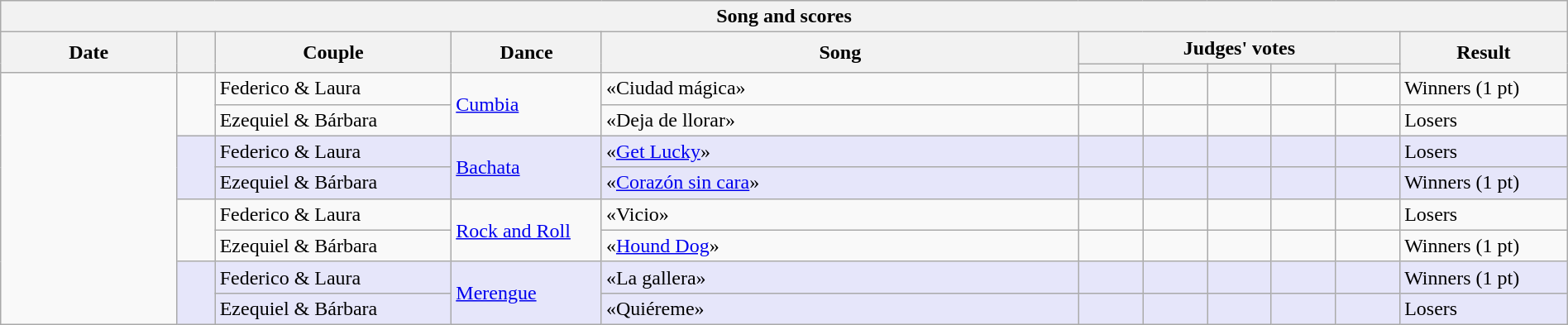<table class="wikitable collapsible collapsed" style=" text-align: align; width: 100%;">
<tr>
<th colspan="11" style="with: 100%;" align="center">Song and scores</th>
</tr>
<tr>
<th width=95 rowspan=2>Date</th>
<th width=15 rowspan=2></th>
<th width=130 rowspan=2>Couple</th>
<th width=80 rowspan=2>Dance</th>
<th width=270 rowspan=2>Song</th>
<th width=150 colspan=5>Judges' votes</th>
<th width=90 rowspan=2>Result</th>
</tr>
<tr>
<th width=30></th>
<th width=30></th>
<th width=30></th>
<th width=30></th>
<th width=30></th>
</tr>
<tr>
<td rowspan="8"></td>
<td rowspan="2"></td>
<td>Federico & Laura</td>
<td rowspan="2"><a href='#'>Cumbia</a></td>
<td>«Ciudad mágica» </td>
<td></td>
<td></td>
<td></td>
<td></td>
<td></td>
<td>Winners (1 pt)</td>
</tr>
<tr>
<td>Ezequiel & Bárbara</td>
<td>«Deja de llorar» </td>
<td></td>
<td></td>
<td></td>
<td></td>
<td></td>
<td>Losers</td>
</tr>
<tr style="background:lavender;">
<td rowspan="2"></td>
<td>Federico & Laura</td>
<td rowspan="2"><a href='#'>Bachata</a></td>
<td>«<a href='#'>Get Lucky</a>» </td>
<td></td>
<td></td>
<td></td>
<td></td>
<td></td>
<td>Losers</td>
</tr>
<tr style="background:lavender;">
<td>Ezequiel & Bárbara</td>
<td>«<a href='#'>Corazón sin cara</a>» </td>
<td></td>
<td></td>
<td></td>
<td></td>
<td></td>
<td>Winners (1 pt)</td>
</tr>
<tr>
<td rowspan="2"></td>
<td>Federico & Laura</td>
<td rowspan="2"><a href='#'>Rock and Roll</a></td>
<td>«Vicio» </td>
<td></td>
<td></td>
<td></td>
<td></td>
<td></td>
<td>Losers</td>
</tr>
<tr>
<td>Ezequiel & Bárbara</td>
<td>«<a href='#'>Hound Dog</a>» </td>
<td></td>
<td></td>
<td></td>
<td></td>
<td></td>
<td>Winners (1 pt)</td>
</tr>
<tr style="background:lavender;">
<td rowspan="2"></td>
<td>Federico & Laura</td>
<td rowspan="2"><a href='#'>Merengue</a></td>
<td>«La gallera» </td>
<td></td>
<td></td>
<td></td>
<td></td>
<td></td>
<td>Winners (1 pt)</td>
</tr>
<tr style="background:lavender;">
<td>Ezequiel & Bárbara</td>
<td>«Quiéreme» </td>
<td></td>
<td></td>
<td></td>
<td></td>
<td></td>
<td>Losers</td>
</tr>
</table>
